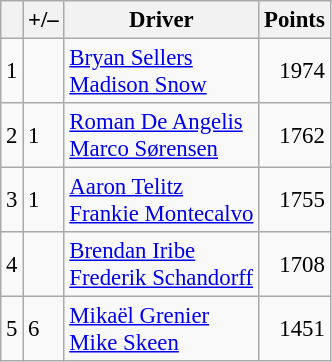<table class="wikitable" style="font-size: 95%;">
<tr>
<th scope="col"></th>
<th scope="col">+/–</th>
<th scope="col">Driver</th>
<th scope="col">Points</th>
</tr>
<tr>
<td align=center>1</td>
<td align="left"></td>
<td> <a href='#'>Bryan Sellers</a><br> <a href='#'>Madison Snow</a></td>
<td align=right>1974</td>
</tr>
<tr>
<td align=center>2</td>
<td align="left"> 1</td>
<td> <a href='#'>Roman De Angelis</a><br> <a href='#'>Marco Sørensen</a></td>
<td align=right>1762</td>
</tr>
<tr>
<td align=center>3</td>
<td align="left"> 1</td>
<td> <a href='#'>Aaron Telitz</a><br> <a href='#'>Frankie Montecalvo</a></td>
<td align=right>1755</td>
</tr>
<tr>
<td align=center>4</td>
<td align="left"></td>
<td> <a href='#'>Brendan Iribe</a><br> <a href='#'>Frederik Schandorff</a></td>
<td align=right>1708</td>
</tr>
<tr>
<td align=center>5</td>
<td align="left"> 6</td>
<td> <a href='#'>Mikaël Grenier</a><br> <a href='#'>Mike Skeen</a></td>
<td align=right>1451</td>
</tr>
</table>
